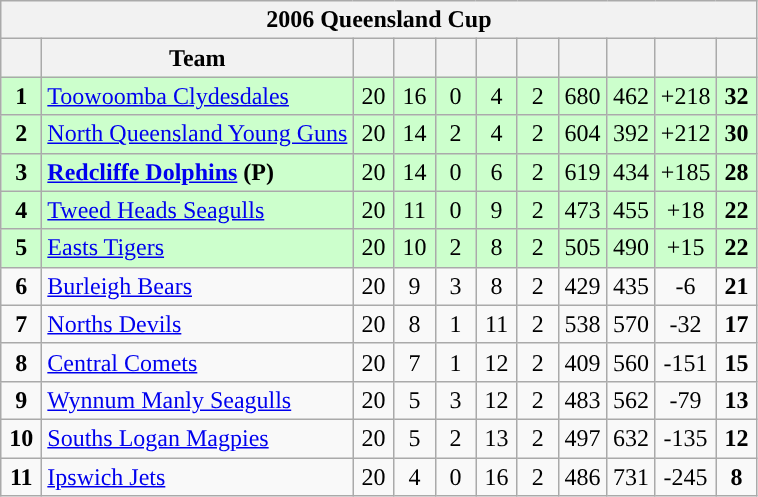<table class="wikitable" style="text-align:center;">
<tr>
<th colspan="11">2006 Queensland Cup</th>
</tr>
<tr>
<th width="20"></th>
<th>Team</th>
<th width="20"></th>
<th width="20"></th>
<th width="20"></th>
<th width="20"></th>
<th width="20"></th>
<th width="25"></th>
<th width="25"></th>
<th width="30"></th>
<th width="20"></th>
</tr>
<tr style="background: #ccffcc;">
<td><strong>1</strong></td>
<td style="text-align:left;"> <a href='#'>Toowoomba Clydesdales</a></td>
<td>20</td>
<td>16</td>
<td>0</td>
<td>4</td>
<td>2</td>
<td>680</td>
<td>462</td>
<td>+218</td>
<td><strong>32</strong></td>
</tr>
<tr style="background: #ccffcc;">
<td><strong>2</strong></td>
<td style="text-align:left;"> <a href='#'>North Queensland Young Guns</a></td>
<td>20</td>
<td>14</td>
<td>2</td>
<td>4</td>
<td>2</td>
<td>604</td>
<td>392</td>
<td>+212</td>
<td><strong>30</strong></td>
</tr>
<tr style="background: #ccffcc;">
<td><strong>3</strong></td>
<td style="text-align:left;"> <strong><a href='#'>Redcliffe Dolphins</a> (P)</strong></td>
<td>20</td>
<td>14</td>
<td>0</td>
<td>6</td>
<td>2</td>
<td>619</td>
<td>434</td>
<td>+185</td>
<td><strong>28</strong></td>
</tr>
<tr style="background: #ccffcc;">
<td><strong>4</strong></td>
<td style="text-align:left;"> <a href='#'>Tweed Heads Seagulls</a></td>
<td>20</td>
<td>11</td>
<td>0</td>
<td>9</td>
<td>2</td>
<td>473</td>
<td>455</td>
<td>+18</td>
<td><strong>22</strong></td>
</tr>
<tr style="background: #ccffcc;">
<td><strong>5</strong></td>
<td style="text-align:left;"> <a href='#'>Easts Tigers</a></td>
<td>20</td>
<td>10</td>
<td>2</td>
<td>8</td>
<td>2</td>
<td>505</td>
<td>490</td>
<td>+15</td>
<td><strong>22</strong></td>
</tr>
<tr style="background:">
<td><strong>6</strong></td>
<td style="text-align:left;"> <a href='#'>Burleigh Bears</a></td>
<td>20</td>
<td>9</td>
<td>3</td>
<td>8</td>
<td>2</td>
<td>429</td>
<td>435</td>
<td>-6</td>
<td><strong>21</strong></td>
</tr>
<tr style="background:">
<td><strong>7</strong></td>
<td style="text-align:left;"> <a href='#'>Norths Devils</a></td>
<td>20</td>
<td>8</td>
<td>1</td>
<td>11</td>
<td>2</td>
<td>538</td>
<td>570</td>
<td>-32</td>
<td><strong>17</strong></td>
</tr>
<tr style="background:">
<td><strong>8</strong></td>
<td style="text-align:left;"> <a href='#'>Central Comets</a></td>
<td>20</td>
<td>7</td>
<td>1</td>
<td>12</td>
<td>2</td>
<td>409</td>
<td>560</td>
<td>-151</td>
<td><strong>15</strong></td>
</tr>
<tr style="background:">
<td><strong>9</strong></td>
<td style="text-align:left;"> <a href='#'>Wynnum Manly Seagulls</a></td>
<td>20</td>
<td>5</td>
<td>3</td>
<td>12</td>
<td>2</td>
<td>483</td>
<td>562</td>
<td>-79</td>
<td><strong>13</strong></td>
</tr>
<tr style="background:">
<td><strong>10</strong></td>
<td style="text-align:left;"> <a href='#'>Souths Logan Magpies</a></td>
<td>20</td>
<td>5</td>
<td>2</td>
<td>13</td>
<td>2</td>
<td>497</td>
<td>632</td>
<td>-135</td>
<td><strong>12</strong></td>
</tr>
<tr style="background:">
<td><strong>11</strong></td>
<td style="text-align:left;"> <a href='#'>Ipswich Jets</a></td>
<td>20</td>
<td>4</td>
<td>0</td>
<td>16</td>
<td>2</td>
<td>486</td>
<td>731</td>
<td>-245</td>
<td><strong>8</strong></td>
</tr>
</table>
